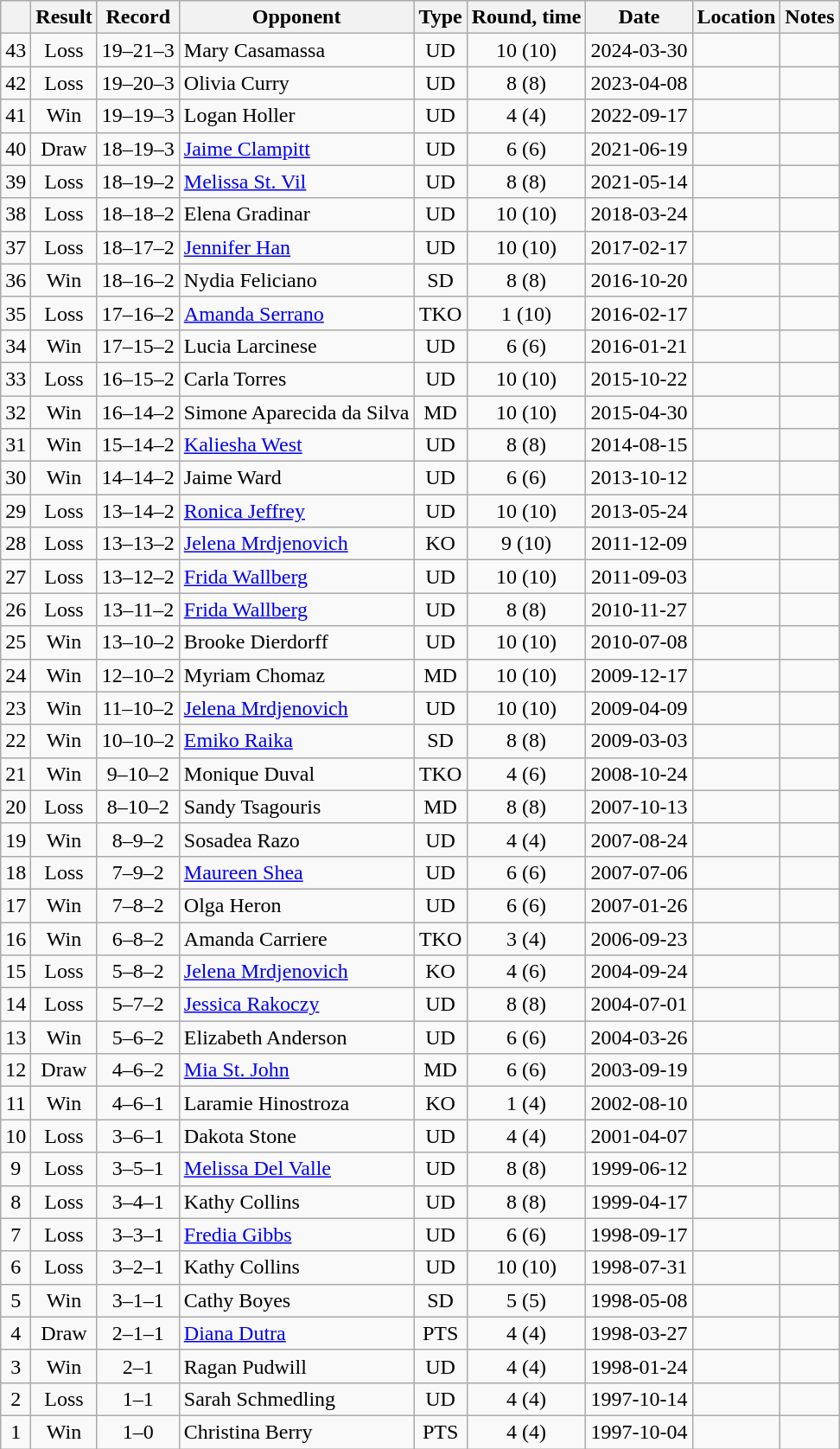<table class=wikitable style=text-align:center>
<tr>
<th></th>
<th>Result</th>
<th>Record</th>
<th>Opponent</th>
<th>Type</th>
<th>Round, time</th>
<th>Date</th>
<th>Location</th>
<th>Notes</th>
</tr>
<tr>
<td>43</td>
<td>Loss</td>
<td>19–21–3</td>
<td align=left>Mary Casamassa</td>
<td>UD</td>
<td>10 (10)</td>
<td>2024-03-30</td>
<td align=left></td>
<td align=left></td>
</tr>
<tr>
<td>42</td>
<td>Loss</td>
<td>19–20–3</td>
<td align=left>Olivia Curry</td>
<td>UD</td>
<td>8 (8)</td>
<td>2023-04-08</td>
<td align=left></td>
<td align=left></td>
</tr>
<tr>
<td>41</td>
<td>Win</td>
<td>19–19–3</td>
<td align=left>Logan Holler</td>
<td>UD</td>
<td>4 (4)</td>
<td>2022-09-17</td>
<td align=left></td>
<td align=left></td>
</tr>
<tr>
<td>40</td>
<td>Draw</td>
<td>18–19–3</td>
<td align=left><a href='#'>Jaime Clampitt</a></td>
<td>UD</td>
<td>6 (6)</td>
<td>2021-06-19</td>
<td align=left></td>
<td align=left></td>
</tr>
<tr>
<td>39</td>
<td>Loss</td>
<td>18–19–2</td>
<td align=left><a href='#'>Melissa St. Vil</a></td>
<td>UD</td>
<td>8 (8)</td>
<td>2021-05-14</td>
<td align=left></td>
<td align=left></td>
</tr>
<tr>
<td>38</td>
<td>Loss</td>
<td>18–18–2</td>
<td align=left>Elena Gradinar</td>
<td>UD</td>
<td>10 (10)</td>
<td>2018-03-24</td>
<td align=left></td>
<td align=left></td>
</tr>
<tr>
<td>37</td>
<td>Loss</td>
<td>18–17–2</td>
<td align=left><a href='#'>Jennifer Han</a></td>
<td>UD</td>
<td>10 (10)</td>
<td>2017-02-17</td>
<td align=left></td>
<td align=left></td>
</tr>
<tr>
<td>36</td>
<td>Win</td>
<td>18–16–2</td>
<td align=left>Nydia Feliciano</td>
<td>SD</td>
<td>8 (8)</td>
<td>2016-10-20</td>
<td align=left></td>
<td align=left></td>
</tr>
<tr>
<td>35</td>
<td>Loss</td>
<td>17–16–2</td>
<td align=left><a href='#'>Amanda Serrano</a></td>
<td>TKO</td>
<td>1 (10)</td>
<td>2016-02-17</td>
<td align=left></td>
<td align=left></td>
</tr>
<tr>
<td>34</td>
<td>Win</td>
<td>17–15–2</td>
<td align=left>Lucia Larcinese</td>
<td>UD</td>
<td>6 (6)</td>
<td>2016-01-21</td>
<td align=left></td>
<td align=left></td>
</tr>
<tr>
<td>33</td>
<td>Loss</td>
<td>16–15–2</td>
<td align=left>Carla Torres</td>
<td>UD</td>
<td>10 (10)</td>
<td>2015-10-22</td>
<td align=left></td>
<td align=left></td>
</tr>
<tr>
<td>32</td>
<td>Win</td>
<td>16–14–2</td>
<td align=left>Simone Aparecida da Silva</td>
<td>MD</td>
<td>10 (10)</td>
<td>2015-04-30</td>
<td align=left></td>
<td align=left></td>
</tr>
<tr>
<td>31</td>
<td>Win</td>
<td>15–14–2</td>
<td align=left><a href='#'>Kaliesha West</a></td>
<td>UD</td>
<td>8 (8)</td>
<td>2014-08-15</td>
<td align=left></td>
<td align=left></td>
</tr>
<tr>
<td>30</td>
<td>Win</td>
<td>14–14–2</td>
<td align=left>Jaime Ward</td>
<td>UD</td>
<td>6 (6)</td>
<td>2013-10-12</td>
<td align=left></td>
<td align=left></td>
</tr>
<tr>
<td>29</td>
<td>Loss</td>
<td>13–14–2</td>
<td align=left><a href='#'>Ronica Jeffrey</a></td>
<td>UD</td>
<td>10 (10)</td>
<td>2013-05-24</td>
<td align=left></td>
<td align=left></td>
</tr>
<tr>
<td>28</td>
<td>Loss</td>
<td>13–13–2</td>
<td align=left><a href='#'>Jelena Mrdjenovich</a></td>
<td>KO</td>
<td>9 (10)</td>
<td>2011-12-09</td>
<td align=left></td>
<td align=left></td>
</tr>
<tr>
<td>27</td>
<td>Loss</td>
<td>13–12–2</td>
<td align=left><a href='#'>Frida Wallberg</a></td>
<td>UD</td>
<td>10 (10)</td>
<td>2011-09-03</td>
<td align=left></td>
<td align=left></td>
</tr>
<tr>
<td>26</td>
<td>Loss</td>
<td>13–11–2</td>
<td align=left><a href='#'>Frida Wallberg</a></td>
<td>UD</td>
<td>8 (8)</td>
<td>2010-11-27</td>
<td align=left></td>
<td align=left></td>
</tr>
<tr>
<td>25</td>
<td>Win</td>
<td>13–10–2</td>
<td align=left>Brooke Dierdorff</td>
<td>UD</td>
<td>10 (10)</td>
<td>2010-07-08</td>
<td align=left></td>
<td align=left></td>
</tr>
<tr>
<td>24</td>
<td>Win</td>
<td>12–10–2</td>
<td align=left>Myriam Chomaz</td>
<td>MD</td>
<td>10 (10)</td>
<td>2009-12-17</td>
<td align=left></td>
<td align=left></td>
</tr>
<tr>
<td>23</td>
<td>Win</td>
<td>11–10–2</td>
<td align=left><a href='#'>Jelena Mrdjenovich</a></td>
<td>UD</td>
<td>10 (10)</td>
<td>2009-04-09</td>
<td align=left></td>
<td align=left></td>
</tr>
<tr>
<td>22</td>
<td>Win</td>
<td>10–10–2</td>
<td align=left><a href='#'>Emiko Raika</a></td>
<td>SD</td>
<td>8 (8)</td>
<td>2009-03-03</td>
<td align=left></td>
<td align=left></td>
</tr>
<tr>
<td>21</td>
<td>Win</td>
<td>9–10–2</td>
<td align=left>Monique Duval</td>
<td>TKO</td>
<td>4 (6)</td>
<td>2008-10-24</td>
<td align=left></td>
<td align=left></td>
</tr>
<tr>
<td>20</td>
<td>Loss</td>
<td>8–10–2</td>
<td align=left>Sandy Tsagouris</td>
<td>MD</td>
<td>8 (8)</td>
<td>2007-10-13</td>
<td align=left></td>
<td align=left></td>
</tr>
<tr>
<td>19</td>
<td>Win</td>
<td>8–9–2</td>
<td align=left>Sosadea Razo</td>
<td>UD</td>
<td>4 (4)</td>
<td>2007-08-24</td>
<td align=left></td>
<td align=left></td>
</tr>
<tr>
<td>18</td>
<td>Loss</td>
<td>7–9–2</td>
<td align=left><a href='#'>Maureen Shea</a></td>
<td>UD</td>
<td>6 (6)</td>
<td>2007-07-06</td>
<td align=left></td>
<td align=left></td>
</tr>
<tr>
<td>17</td>
<td>Win</td>
<td>7–8–2</td>
<td align=left>Olga Heron</td>
<td>UD</td>
<td>6 (6)</td>
<td>2007-01-26</td>
<td align=left></td>
<td align=left></td>
</tr>
<tr>
<td>16</td>
<td>Win</td>
<td>6–8–2</td>
<td align=left>Amanda Carriere</td>
<td>TKO</td>
<td>3 (4)</td>
<td>2006-09-23</td>
<td align=left></td>
<td align=left></td>
</tr>
<tr>
<td>15</td>
<td>Loss</td>
<td>5–8–2</td>
<td align=left><a href='#'>Jelena Mrdjenovich</a></td>
<td>KO</td>
<td>4 (6)</td>
<td>2004-09-24</td>
<td align=left></td>
<td align=left></td>
</tr>
<tr>
<td>14</td>
<td>Loss</td>
<td>5–7–2</td>
<td align=left><a href='#'>Jessica Rakoczy</a></td>
<td>UD</td>
<td>8 (8)</td>
<td>2004-07-01</td>
<td align=left></td>
<td align=left></td>
</tr>
<tr>
<td>13</td>
<td>Win</td>
<td>5–6–2</td>
<td align=left>Elizabeth Anderson</td>
<td>UD</td>
<td>6 (6)</td>
<td>2004-03-26</td>
<td align=left></td>
<td align=left></td>
</tr>
<tr>
<td>12</td>
<td>Draw</td>
<td>4–6–2</td>
<td align=left><a href='#'>Mia St. John</a></td>
<td>MD</td>
<td>6 (6)</td>
<td>2003-09-19</td>
<td align=left></td>
<td align=left></td>
</tr>
<tr>
<td>11</td>
<td>Win</td>
<td>4–6–1</td>
<td align=left>Laramie Hinostroza</td>
<td>KO</td>
<td>1 (4)</td>
<td>2002-08-10</td>
<td align=left></td>
<td align=left></td>
</tr>
<tr>
<td>10</td>
<td>Loss</td>
<td>3–6–1</td>
<td align=left>Dakota Stone</td>
<td>UD</td>
<td>4 (4)</td>
<td>2001-04-07</td>
<td align=left></td>
<td align=left></td>
</tr>
<tr>
<td>9</td>
<td>Loss</td>
<td>3–5–1</td>
<td align=left><a href='#'>Melissa Del Valle</a></td>
<td>UD</td>
<td>8 (8)</td>
<td>1999-06-12</td>
<td align=left></td>
<td align=left></td>
</tr>
<tr>
<td>8</td>
<td>Loss</td>
<td>3–4–1</td>
<td align=left>Kathy Collins</td>
<td>UD</td>
<td>8 (8)</td>
<td>1999-04-17</td>
<td align=left></td>
<td align=left></td>
</tr>
<tr>
<td>7</td>
<td>Loss</td>
<td>3–3–1</td>
<td align=left><a href='#'>Fredia Gibbs</a></td>
<td>UD</td>
<td>6 (6)</td>
<td>1998-09-17</td>
<td align=left></td>
<td align=left></td>
</tr>
<tr>
<td>6</td>
<td>Loss</td>
<td>3–2–1</td>
<td align=left>Kathy Collins</td>
<td>UD</td>
<td>10 (10)</td>
<td>1998-07-31</td>
<td align=left></td>
<td align=left></td>
</tr>
<tr>
<td>5</td>
<td>Win</td>
<td>3–1–1</td>
<td align=left>Cathy Boyes</td>
<td>SD</td>
<td>5 (5)</td>
<td>1998-05-08</td>
<td align=left></td>
<td align=left></td>
</tr>
<tr>
<td>4</td>
<td>Draw</td>
<td>2–1–1</td>
<td align=left><a href='#'>Diana Dutra</a></td>
<td>PTS</td>
<td>4 (4)</td>
<td>1998-03-27</td>
<td align=left></td>
<td align=left></td>
</tr>
<tr>
<td>3</td>
<td>Win</td>
<td>2–1</td>
<td align=left>Ragan Pudwill</td>
<td>UD</td>
<td>4 (4)</td>
<td>1998-01-24</td>
<td align=left></td>
<td align=left></td>
</tr>
<tr>
<td>2</td>
<td>Loss</td>
<td>1–1</td>
<td align=left>Sarah Schmedling</td>
<td>UD</td>
<td>4 (4)</td>
<td>1997-10-14</td>
<td align=left></td>
<td align=left></td>
</tr>
<tr>
<td>1</td>
<td>Win</td>
<td>1–0</td>
<td align=left>Christina Berry</td>
<td>PTS</td>
<td>4 (4)</td>
<td>1997-10-04</td>
<td align=left></td>
<td align=left></td>
</tr>
</table>
